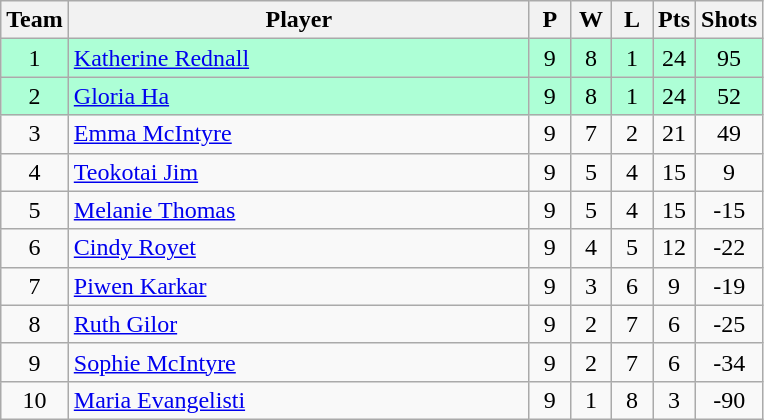<table class="wikitable" style="font-size: 100%">
<tr>
<th width=20>Team</th>
<th width=300>Player</th>
<th width=20>P</th>
<th width=20>W</th>
<th width=20>L</th>
<th width=20>Pts</th>
<th width=20>Shots</th>
</tr>
<tr align=center style="background: #ADFFD6;">
<td>1</td>
<td align="left"> <a href='#'>Katherine Rednall</a></td>
<td>9</td>
<td>8</td>
<td>1</td>
<td>24</td>
<td>95</td>
</tr>
<tr align=center style="background: #ADFFD6;">
<td>2</td>
<td align="left"> <a href='#'>Gloria Ha</a></td>
<td>9</td>
<td>8</td>
<td>1</td>
<td>24</td>
<td>52</td>
</tr>
<tr align=center>
<td>3</td>
<td align="left"> <a href='#'>Emma McIntyre</a></td>
<td>9</td>
<td>7</td>
<td>2</td>
<td>21</td>
<td>49</td>
</tr>
<tr align=center>
<td>4</td>
<td align="left"> <a href='#'>Teokotai Jim</a></td>
<td>9</td>
<td>5</td>
<td>4</td>
<td>15</td>
<td>9</td>
</tr>
<tr align=center>
<td>5</td>
<td align="left"> <a href='#'>Melanie Thomas</a></td>
<td>9</td>
<td>5</td>
<td>4</td>
<td>15</td>
<td>-15</td>
</tr>
<tr align=center>
<td>6</td>
<td align="left"> <a href='#'>Cindy Royet</a></td>
<td>9</td>
<td>4</td>
<td>5</td>
<td>12</td>
<td>-22</td>
</tr>
<tr align=center>
<td>7</td>
<td align="left"> <a href='#'>Piwen Karkar</a></td>
<td>9</td>
<td>3</td>
<td>6</td>
<td>9</td>
<td>-19</td>
</tr>
<tr align=center>
<td>8</td>
<td align="left"> <a href='#'>Ruth Gilor</a></td>
<td>9</td>
<td>2</td>
<td>7</td>
<td>6</td>
<td>-25</td>
</tr>
<tr align=center>
<td>9</td>
<td align="left"> <a href='#'>Sophie McIntyre</a></td>
<td>9</td>
<td>2</td>
<td>7</td>
<td>6</td>
<td>-34</td>
</tr>
<tr align=center>
<td>10</td>
<td align="left"> <a href='#'>Maria Evangelisti</a></td>
<td>9</td>
<td>1</td>
<td>8</td>
<td>3</td>
<td>-90</td>
</tr>
</table>
